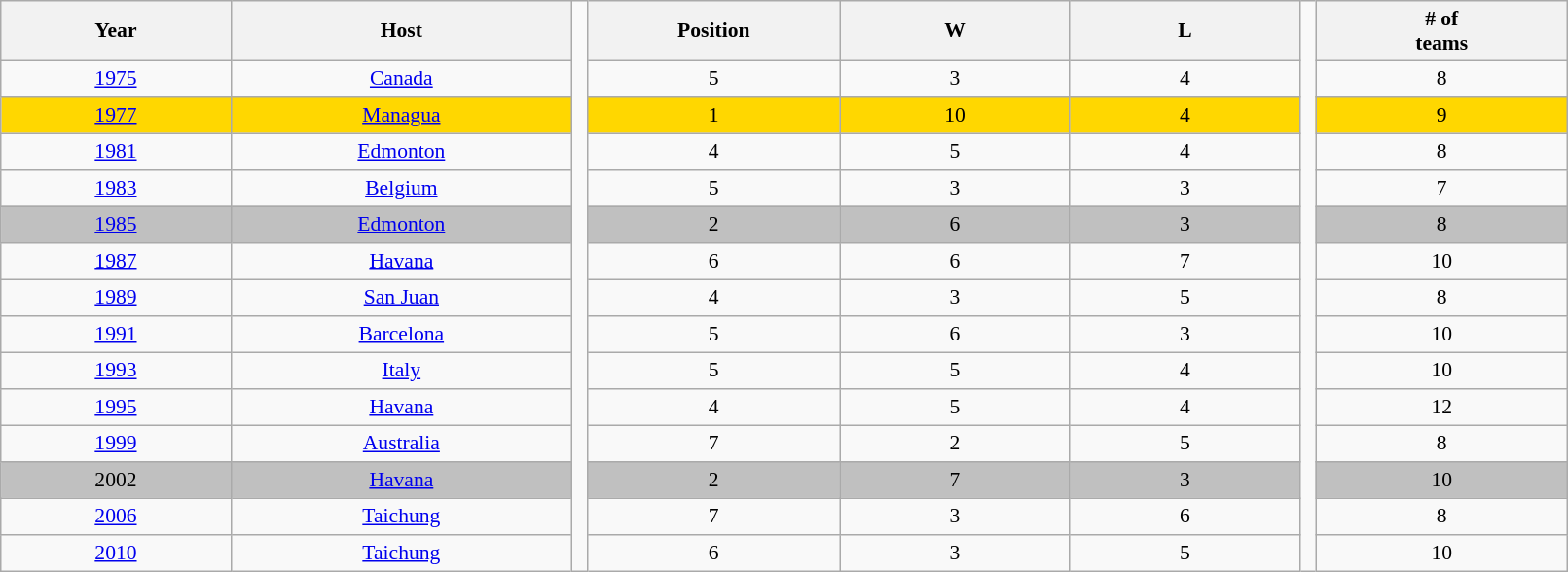<table class="wikitable" style="font-size:90%; width:85%; text-align: center;">
<tr>
<th width="45px">Year</th>
<th width="70px">Host</th>
<td width=1% rowspan=15 style="border-top:none;border-bottom:none;"></td>
<th width="50px">Position</th>
<th width="45px">W</th>
<th width="45px">L</th>
<td width=1% rowspan=15 style="border-top:none;border-bottom:none;"></td>
<th width="50px"># of <br>teams</th>
</tr>
<tr style="height: 25px;">
<td><a href='#'>1975</a></td>
<td><a href='#'>Canada</a></td>
<td>5</td>
<td>3</td>
<td>4</td>
<td>8</td>
</tr>
<tr style="height: 25px;" bgcolor=gold>
<td><a href='#'>1977</a></td>
<td><a href='#'>Managua</a></td>
<td>1</td>
<td>10</td>
<td>4</td>
<td>9</td>
</tr>
<tr style="height: 25px;">
<td><a href='#'>1981</a></td>
<td><a href='#'>Edmonton</a></td>
<td>4</td>
<td>5</td>
<td>4</td>
<td>8</td>
</tr>
<tr style="height: 25px;">
<td><a href='#'>1983</a></td>
<td><a href='#'>Belgium</a></td>
<td>5</td>
<td>3</td>
<td>3</td>
<td>7</td>
</tr>
<tr style="height: 25px;" bgcolor=silver>
<td><a href='#'>1985</a></td>
<td><a href='#'>Edmonton</a></td>
<td>2</td>
<td>6</td>
<td>3</td>
<td>8</td>
</tr>
<tr style="height: 25px;">
<td><a href='#'>1987</a></td>
<td><a href='#'>Havana</a></td>
<td>6</td>
<td>6</td>
<td>7</td>
<td>10</td>
</tr>
<tr style="height: 25px;">
<td><a href='#'>1989</a></td>
<td><a href='#'>San Juan</a></td>
<td>4</td>
<td>3</td>
<td>5</td>
<td>8</td>
</tr>
<tr style="height: 25px;">
<td><a href='#'>1991</a></td>
<td><a href='#'>Barcelona</a></td>
<td>5</td>
<td>6</td>
<td>3</td>
<td>10</td>
</tr>
<tr style="height: 25px;">
<td><a href='#'>1993</a></td>
<td><a href='#'>Italy</a></td>
<td>5</td>
<td>5</td>
<td>4</td>
<td>10</td>
</tr>
<tr style="height: 25px;">
<td><a href='#'>1995</a></td>
<td><a href='#'>Havana</a></td>
<td>4</td>
<td>5</td>
<td>4</td>
<td>12</td>
</tr>
<tr style="height: 25px;">
<td><a href='#'>1999</a></td>
<td><a href='#'>Australia</a></td>
<td>7</td>
<td>2</td>
<td>5</td>
<td>8</td>
</tr>
<tr style="height: 25px;" bgcolor=silver>
<td>2002</td>
<td><a href='#'>Havana</a></td>
<td>2</td>
<td>7</td>
<td>3</td>
<td>10</td>
</tr>
<tr style="height: 25px;">
<td><a href='#'>2006</a></td>
<td><a href='#'>Taichung</a></td>
<td>7</td>
<td>3</td>
<td>6</td>
<td>8</td>
</tr>
<tr style="height: 25px;">
<td><a href='#'>2010</a></td>
<td><a href='#'>Taichung</a></td>
<td>6</td>
<td>3</td>
<td>5</td>
<td>10</td>
</tr>
</table>
